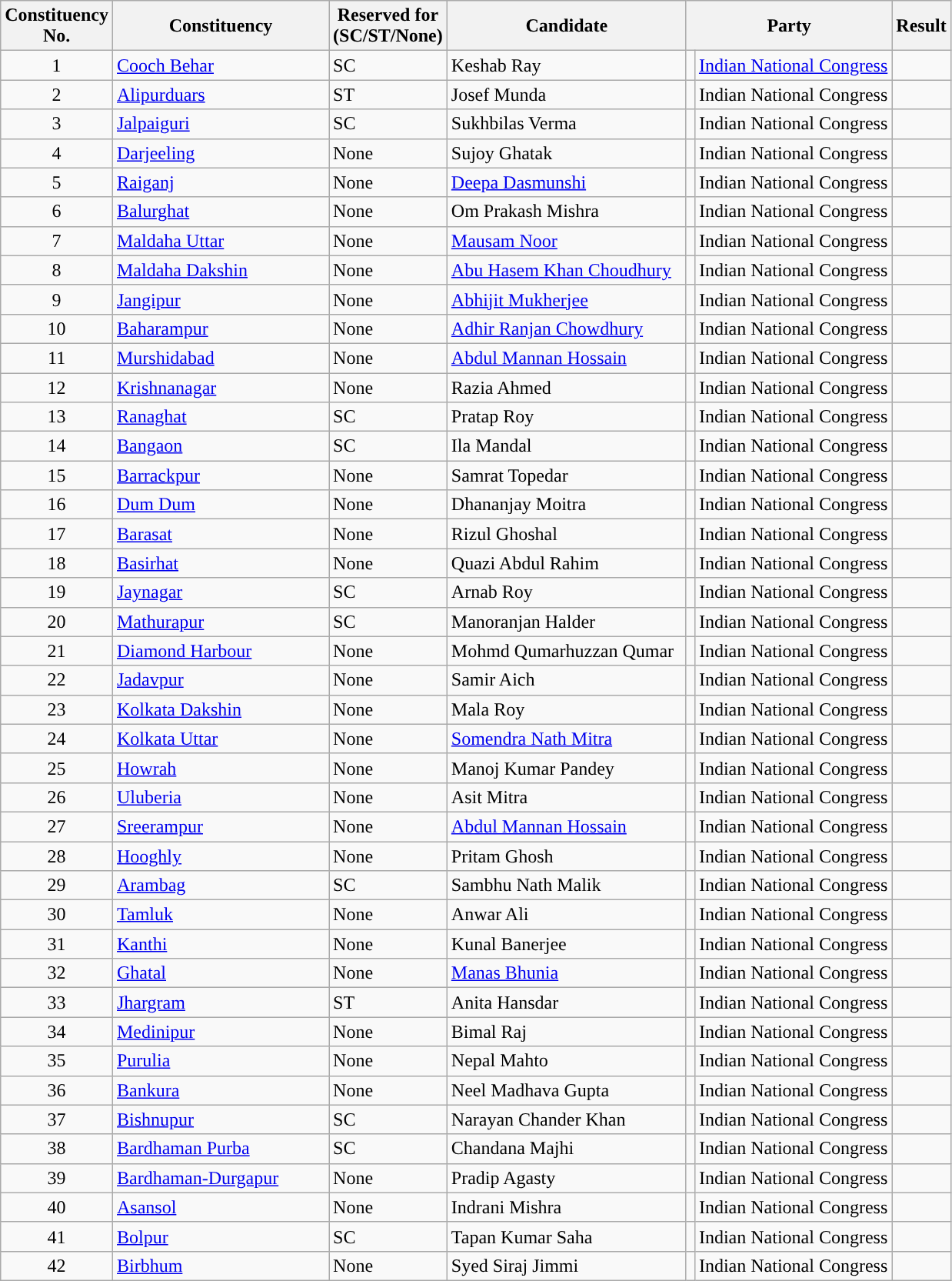<table class= "wikitable sortable">
<tr>
<th>Constituency <br> No.</th>
<th style="width:180px;">Constituency</th>
<th>Reserved for<br>(SC/ST/None)</th>
<th style="width:200px;">Candidate</th>
<th colspan="2">Party</th>
<th>Result</th>
</tr>
<tr>
<td align="center">1</td>
<td><a href='#'>Cooch Behar</a></td>
<td>SC</td>
<td>Keshab Ray</td>
<td></td>
<td><a href='#'>Indian National Congress</a></td>
<td></td>
</tr>
<tr>
<td align="center">2</td>
<td><a href='#'>Alipurduars</a></td>
<td>ST</td>
<td>Josef Munda</td>
<td></td>
<td>Indian National Congress</td>
<td></td>
</tr>
<tr>
<td align="center">3</td>
<td><a href='#'>Jalpaiguri</a></td>
<td>SC</td>
<td>Sukhbilas Verma</td>
<td></td>
<td>Indian National Congress</td>
<td></td>
</tr>
<tr>
<td align="center">4</td>
<td><a href='#'>Darjeeling</a></td>
<td>None</td>
<td>Sujoy Ghatak</td>
<td></td>
<td>Indian National Congress</td>
<td></td>
</tr>
<tr>
<td align="center">5</td>
<td><a href='#'>Raiganj</a></td>
<td>None</td>
<td><a href='#'>Deepa Dasmunshi</a></td>
<td></td>
<td>Indian National Congress</td>
<td></td>
</tr>
<tr>
<td align="center">6</td>
<td><a href='#'>Balurghat</a></td>
<td>None</td>
<td>Om Prakash Mishra</td>
<td></td>
<td>Indian National Congress</td>
<td></td>
</tr>
<tr>
<td align="center">7</td>
<td><a href='#'>Maldaha Uttar</a></td>
<td>None</td>
<td><a href='#'>Mausam Noor</a></td>
<td></td>
<td>Indian National Congress</td>
<td></td>
</tr>
<tr>
<td align="center">8</td>
<td><a href='#'>Maldaha Dakshin</a></td>
<td>None</td>
<td><a href='#'>Abu Hasem Khan Choudhury</a></td>
<td></td>
<td>Indian National Congress</td>
<td></td>
</tr>
<tr>
<td align="center">9</td>
<td><a href='#'>Jangipur</a></td>
<td>None</td>
<td><a href='#'>Abhijit Mukherjee</a></td>
<td></td>
<td>Indian National Congress</td>
<td></td>
</tr>
<tr>
<td align="center">10</td>
<td><a href='#'>Baharampur</a></td>
<td>None</td>
<td><a href='#'>Adhir Ranjan Chowdhury</a></td>
<td></td>
<td>Indian National Congress</td>
<td></td>
</tr>
<tr>
<td align="center">11</td>
<td><a href='#'>Murshidabad</a></td>
<td>None</td>
<td><a href='#'>Abdul Mannan Hossain</a></td>
<td></td>
<td>Indian National Congress</td>
<td></td>
</tr>
<tr>
<td align="center">12</td>
<td><a href='#'>Krishnanagar</a></td>
<td>None</td>
<td>Razia Ahmed</td>
<td></td>
<td>Indian National Congress</td>
<td></td>
</tr>
<tr>
<td align="center">13</td>
<td><a href='#'>Ranaghat</a></td>
<td>SC</td>
<td>Pratap Roy</td>
<td></td>
<td>Indian National Congress</td>
<td></td>
</tr>
<tr>
<td align="center">14</td>
<td><a href='#'>Bangaon</a></td>
<td>SC</td>
<td>Ila Mandal</td>
<td></td>
<td>Indian National Congress</td>
<td></td>
</tr>
<tr>
<td align="center">15</td>
<td><a href='#'>Barrackpur</a></td>
<td>None</td>
<td>Samrat Topedar</td>
<td></td>
<td>Indian National Congress</td>
<td></td>
</tr>
<tr>
<td align="center">16</td>
<td><a href='#'>Dum Dum</a></td>
<td>None</td>
<td>Dhananjay Moitra</td>
<td></td>
<td>Indian National Congress</td>
<td></td>
</tr>
<tr>
<td align="center">17</td>
<td><a href='#'>Barasat</a></td>
<td>None</td>
<td>Rizul Ghoshal</td>
<td></td>
<td>Indian National Congress</td>
<td></td>
</tr>
<tr>
<td align="center">18</td>
<td><a href='#'>Basirhat</a></td>
<td>None</td>
<td>Quazi Abdul Rahim</td>
<td></td>
<td>Indian National Congress</td>
<td></td>
</tr>
<tr>
<td align="center">19</td>
<td><a href='#'>Jaynagar</a></td>
<td>SC</td>
<td>Arnab Roy</td>
<td></td>
<td>Indian National Congress</td>
<td></td>
</tr>
<tr>
<td align="center">20</td>
<td><a href='#'>Mathurapur</a></td>
<td>SC</td>
<td>Manoranjan Halder</td>
<td></td>
<td>Indian National Congress</td>
<td></td>
</tr>
<tr>
<td align="center">21</td>
<td><a href='#'>Diamond Harbour</a></td>
<td>None</td>
<td>Mohmd Qumarhuzzan Qumar</td>
<td></td>
<td>Indian National Congress</td>
<td></td>
</tr>
<tr>
<td align="center">22</td>
<td><a href='#'>Jadavpur</a></td>
<td>None</td>
<td>Samir Aich</td>
<td></td>
<td>Indian National Congress</td>
<td></td>
</tr>
<tr>
<td align="center">23</td>
<td><a href='#'>Kolkata Dakshin</a></td>
<td>None</td>
<td>Mala Roy</td>
<td></td>
<td>Indian National Congress</td>
<td></td>
</tr>
<tr>
<td align="center">24</td>
<td><a href='#'>Kolkata Uttar</a></td>
<td>None</td>
<td><a href='#'>Somendra Nath Mitra</a></td>
<td></td>
<td>Indian National Congress</td>
<td></td>
</tr>
<tr>
<td align="center">25</td>
<td><a href='#'>Howrah</a></td>
<td>None</td>
<td>Manoj Kumar Pandey</td>
<td></td>
<td>Indian National Congress</td>
<td></td>
</tr>
<tr>
<td align="center">26</td>
<td><a href='#'>Uluberia</a></td>
<td>None</td>
<td>Asit Mitra</td>
<td></td>
<td>Indian National Congress</td>
<td></td>
</tr>
<tr>
<td align="center">27</td>
<td><a href='#'>Sreerampur</a></td>
<td>None</td>
<td><a href='#'>Abdul Mannan Hossain</a></td>
<td></td>
<td>Indian National Congress</td>
<td></td>
</tr>
<tr>
<td align="center">28</td>
<td><a href='#'>Hooghly</a></td>
<td>None</td>
<td>Pritam Ghosh</td>
<td></td>
<td>Indian National Congress</td>
<td></td>
</tr>
<tr>
<td align="center">29</td>
<td><a href='#'>Arambag</a></td>
<td>SC</td>
<td>Sambhu Nath Malik</td>
<td></td>
<td>Indian National Congress</td>
<td></td>
</tr>
<tr>
<td align="center">30</td>
<td><a href='#'>Tamluk</a></td>
<td>None</td>
<td>Anwar Ali</td>
<td></td>
<td>Indian National Congress</td>
<td></td>
</tr>
<tr>
<td align="center">31</td>
<td><a href='#'>Kanthi</a></td>
<td>None</td>
<td>Kunal Banerjee</td>
<td></td>
<td>Indian National Congress</td>
<td></td>
</tr>
<tr>
<td align="center">32</td>
<td><a href='#'>Ghatal</a></td>
<td>None</td>
<td><a href='#'>Manas Bhunia</a></td>
<td></td>
<td>Indian National Congress</td>
<td></td>
</tr>
<tr>
<td align="center">33</td>
<td><a href='#'>Jhargram</a></td>
<td>ST</td>
<td>Anita Hansdar</td>
<td></td>
<td>Indian National Congress</td>
<td></td>
</tr>
<tr>
<td align="center">34</td>
<td><a href='#'>Medinipur</a></td>
<td>None</td>
<td>Bimal Raj</td>
<td></td>
<td>Indian National Congress</td>
<td></td>
</tr>
<tr>
<td align="center">35</td>
<td><a href='#'>Purulia</a></td>
<td>None</td>
<td>Nepal Mahto</td>
<td></td>
<td>Indian National Congress</td>
<td></td>
</tr>
<tr>
<td align="center">36</td>
<td><a href='#'>Bankura</a></td>
<td>None</td>
<td>Neel Madhava Gupta</td>
<td></td>
<td>Indian National Congress</td>
<td></td>
</tr>
<tr>
<td align="center">37</td>
<td><a href='#'>Bishnupur</a></td>
<td>SC</td>
<td>Narayan Chander Khan</td>
<td></td>
<td>Indian National Congress</td>
<td></td>
</tr>
<tr>
<td align="center">38</td>
<td><a href='#'>Bardhaman Purba</a></td>
<td>SC</td>
<td>Chandana Majhi</td>
<td></td>
<td>Indian National Congress</td>
<td></td>
</tr>
<tr>
<td align="center">39</td>
<td><a href='#'>Bardhaman-Durgapur</a></td>
<td>None</td>
<td>Pradip Agasty</td>
<td></td>
<td>Indian National Congress</td>
<td></td>
</tr>
<tr>
<td align="center">40</td>
<td><a href='#'>Asansol</a></td>
<td>None</td>
<td>Indrani Mishra</td>
<td></td>
<td>Indian National Congress</td>
<td></td>
</tr>
<tr>
<td align="center">41</td>
<td><a href='#'>Bolpur</a></td>
<td>SC</td>
<td>Tapan Kumar Saha</td>
<td></td>
<td>Indian National Congress</td>
<td></td>
</tr>
<tr>
<td align="center">42</td>
<td><a href='#'>Birbhum</a></td>
<td>None</td>
<td>Syed Siraj Jimmi</td>
<td></td>
<td>Indian National Congress</td>
<td></td>
</tr>
</table>
